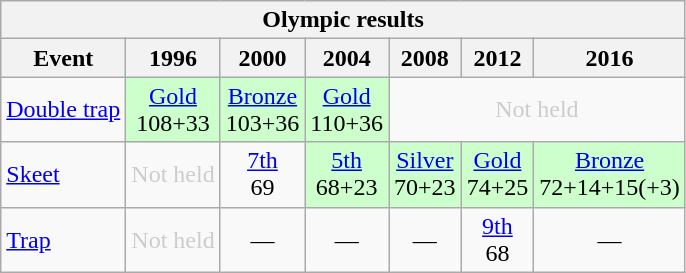<table class="wikitable" style="text-align: center">
<tr>
<th colspan=7>Olympic results</th>
</tr>
<tr>
<th>Event</th>
<th>1996</th>
<th>2000</th>
<th>2004</th>
<th>2008</th>
<th>2012</th>
<th>2016</th>
</tr>
<tr>
<td align=left><a href='#'>Double trap</a></td>
<td style="background:#cfc;"> <a href='#'>Gold</a><br>108+33</td>
<td style="background:#cfc;"> <a href='#'>Bronze</a><br>103+36</td>
<td style="background:#cfc;"> <a href='#'>Gold</a><br>110+36</td>
<td colspan=3 style="color: #cccccc">Not held</td>
</tr>
<tr>
<td align=left><a href='#'>Skeet</a></td>
<td style="color:#ccc;">Not held</td>
<td><a href='#'>7th</a><br>69</td>
<td style="background:#cfc;"><a href='#'>5th</a><br>68+23</td>
<td style="background:#cfc;"> <a href='#'>Silver</a><br>70+23</td>
<td style="background:#cfc;"> <a href='#'>Gold</a><br>74+25</td>
<td style="background:#cfc;"> <a href='#'>Bronze</a><br>72+14+15(+3)</td>
</tr>
<tr>
<td align=left><a href='#'>Trap</a></td>
<td style="color:#ccc;">Not held</td>
<td>—</td>
<td>—</td>
<td>—</td>
<td><a href='#'>9th</a><br>68</td>
<td>—</td>
</tr>
</table>
